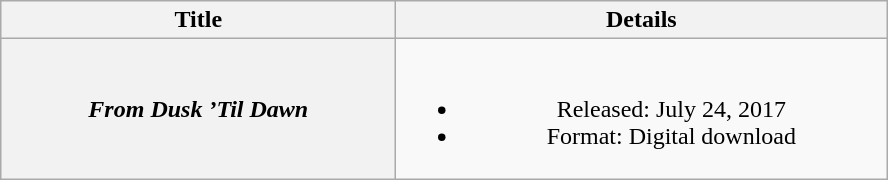<table class="wikitable plainrowheaders" style="text-align:center;">
<tr>
<th scope="col" style="width:16em;">Title</th>
<th scope="col" style="width:20em;">Details</th>
</tr>
<tr>
<th scope="row"><em>From Dusk ’Til Dawn</em></th>
<td><br><ul><li>Released: July 24, 2017</li><li>Format: Digital download</li></ul></td>
</tr>
</table>
